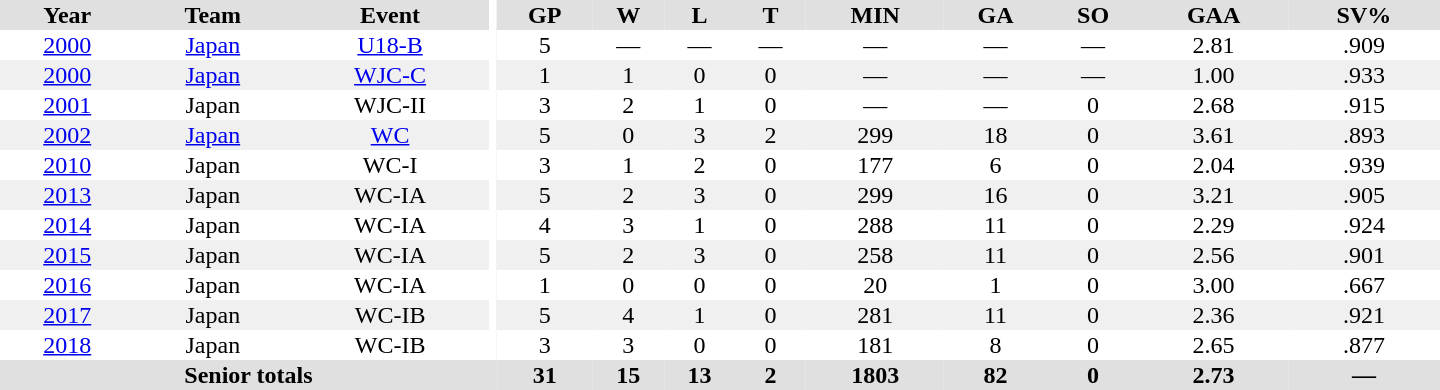<table border="0" cellpadding="1" cellspacing="0" ID="Table3" style="text-align:center; width:60em">
<tr ALIGN="center" bgcolor="#e0e0e0">
<th>Year</th>
<th>Team</th>
<th>Event</th>
<th rowspan="99" bgcolor="#ffffff"></th>
<th>GP</th>
<th>W</th>
<th>L</th>
<th>T</th>
<th>MIN</th>
<th>GA</th>
<th>SO</th>
<th>GAA</th>
<th>SV%</th>
</tr>
<tr>
<td><a href='#'>2000</a></td>
<td><a href='#'>Japan</a></td>
<td><a href='#'>U18-B</a></td>
<td>5</td>
<td>—</td>
<td>—</td>
<td>—</td>
<td>—</td>
<td>—</td>
<td>—</td>
<td>2.81</td>
<td>.909</td>
</tr>
<tr bgcolor="#f0f0f0">
<td><a href='#'>2000</a></td>
<td><a href='#'>Japan</a></td>
<td><a href='#'>WJC-C</a></td>
<td>1</td>
<td>1</td>
<td>0</td>
<td>0</td>
<td>—</td>
<td>—</td>
<td>—</td>
<td>1.00</td>
<td>.933</td>
</tr>
<tr>
<td><a href='#'>2001</a></td>
<td>Japan</td>
<td>WJC-II</td>
<td>3</td>
<td>2</td>
<td>1</td>
<td>0</td>
<td>—</td>
<td>—</td>
<td>0</td>
<td>2.68</td>
<td>.915</td>
</tr>
<tr bgcolor="#f0f0f0">
<td><a href='#'>2002</a></td>
<td><a href='#'>Japan</a></td>
<td><a href='#'>WC</a></td>
<td>5</td>
<td>0</td>
<td>3</td>
<td>2</td>
<td>299</td>
<td>18</td>
<td>0</td>
<td>3.61</td>
<td>.893</td>
</tr>
<tr>
<td><a href='#'>2010</a></td>
<td>Japan</td>
<td>WC-I</td>
<td>3</td>
<td>1</td>
<td>2</td>
<td>0</td>
<td>177</td>
<td>6</td>
<td>0</td>
<td>2.04</td>
<td>.939</td>
</tr>
<tr bgcolor="#f0f0f0">
<td><a href='#'>2013</a></td>
<td>Japan</td>
<td>WC-IA</td>
<td>5</td>
<td>2</td>
<td>3</td>
<td>0</td>
<td>299</td>
<td>16</td>
<td>0</td>
<td>3.21</td>
<td>.905</td>
</tr>
<tr>
<td><a href='#'>2014</a></td>
<td>Japan</td>
<td>WC-IA</td>
<td>4</td>
<td>3</td>
<td>1</td>
<td>0</td>
<td>288</td>
<td>11</td>
<td>0</td>
<td>2.29</td>
<td>.924</td>
</tr>
<tr bgcolor="#f0f0f0">
<td><a href='#'>2015</a></td>
<td>Japan</td>
<td>WC-IA</td>
<td>5</td>
<td>2</td>
<td>3</td>
<td>0</td>
<td>258</td>
<td>11</td>
<td>0</td>
<td>2.56</td>
<td>.901</td>
</tr>
<tr>
<td><a href='#'>2016</a></td>
<td>Japan</td>
<td>WC-IA</td>
<td>1</td>
<td>0</td>
<td>0</td>
<td>0</td>
<td>20</td>
<td>1</td>
<td>0</td>
<td>3.00</td>
<td>.667</td>
</tr>
<tr bgcolor="#f0f0f0">
<td><a href='#'>2017</a></td>
<td>Japan</td>
<td>WC-IB</td>
<td>5</td>
<td>4</td>
<td>1</td>
<td>0</td>
<td>281</td>
<td>11</td>
<td>0</td>
<td>2.36</td>
<td>.921</td>
</tr>
<tr>
<td><a href='#'>2018</a></td>
<td>Japan</td>
<td>WC-IB</td>
<td>3</td>
<td>3</td>
<td>0</td>
<td>0</td>
<td>181</td>
<td>8</td>
<td>0</td>
<td>2.65</td>
<td>.877</td>
</tr>
<tr bgcolor="#e0e0e0">
<th colspan=4>Senior totals</th>
<th>31</th>
<th>15</th>
<th>13</th>
<th>2</th>
<th>1803</th>
<th>82</th>
<th>0</th>
<th>2.73</th>
<th>—</th>
</tr>
</table>
